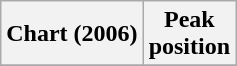<table class="wikitable plainrowheaders" style="text-align:center">
<tr>
<th scope="col">Chart (2006)</th>
<th scope="col">Peak<br>position</th>
</tr>
<tr>
</tr>
</table>
